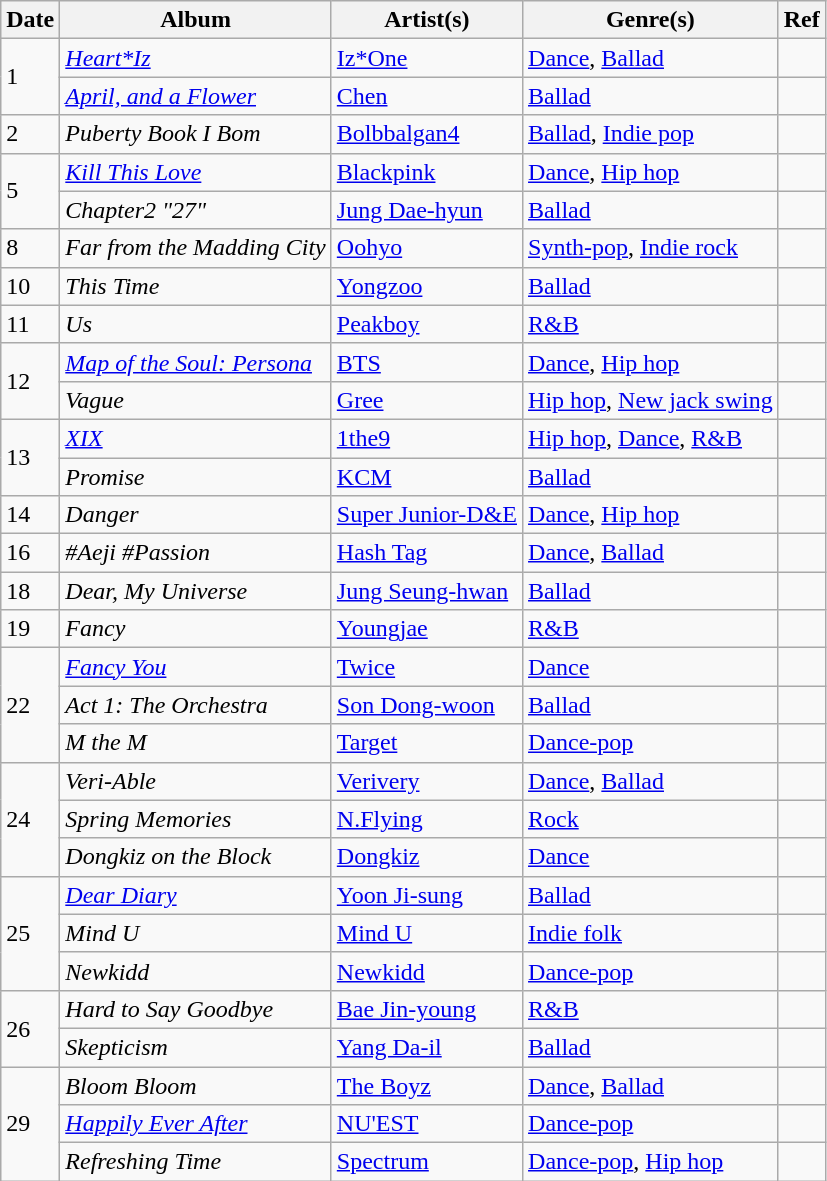<table class="wikitable">
<tr>
<th>Date</th>
<th>Album</th>
<th>Artist(s)</th>
<th>Genre(s)</th>
<th>Ref</th>
</tr>
<tr>
<td rowspan=2>1</td>
<td><em><a href='#'>Heart*Iz</a></em></td>
<td><a href='#'>Iz*One</a></td>
<td><a href='#'>Dance</a>, <a href='#'>Ballad</a></td>
<td></td>
</tr>
<tr>
<td><em><a href='#'>April, and a Flower</a></em></td>
<td><a href='#'>Chen</a></td>
<td><a href='#'>Ballad</a></td>
<td></td>
</tr>
<tr>
<td>2</td>
<td><em>Puberty Book I Bom</em></td>
<td><a href='#'>Bolbbalgan4</a></td>
<td><a href='#'>Ballad</a>, <a href='#'>Indie pop</a></td>
<td></td>
</tr>
<tr>
<td rowspan="2">5</td>
<td><em><a href='#'>Kill This Love</a></em></td>
<td><a href='#'>Blackpink</a></td>
<td><a href='#'>Dance</a>, <a href='#'>Hip hop</a></td>
<td></td>
</tr>
<tr>
<td><em>Chapter2 "27"</em></td>
<td><a href='#'>Jung Dae-hyun</a></td>
<td><a href='#'>Ballad</a></td>
<td></td>
</tr>
<tr>
<td>8</td>
<td><em>Far from the Madding City</em></td>
<td><a href='#'>Oohyo</a></td>
<td><a href='#'>Synth-pop</a>, <a href='#'>Indie rock</a></td>
<td></td>
</tr>
<tr>
<td>10</td>
<td><em>This Time</em></td>
<td><a href='#'>Yongzoo</a></td>
<td><a href='#'>Ballad</a></td>
<td></td>
</tr>
<tr>
<td>11</td>
<td><em>Us</em></td>
<td><a href='#'>Peakboy</a></td>
<td><a href='#'>R&B</a></td>
<td></td>
</tr>
<tr>
<td rowspan="2">12</td>
<td><em><a href='#'>Map of the Soul: Persona</a></em></td>
<td><a href='#'>BTS</a></td>
<td><a href='#'>Dance</a>, <a href='#'>Hip hop</a></td>
<td></td>
</tr>
<tr>
<td><em>Vague</em></td>
<td><a href='#'>Gree</a></td>
<td><a href='#'>Hip hop</a>, <a href='#'>New jack swing</a></td>
<td></td>
</tr>
<tr>
<td rowspan="2">13</td>
<td><em><a href='#'>XIX</a></em></td>
<td><a href='#'>1the9</a></td>
<td><a href='#'>Hip hop</a>, <a href='#'>Dance</a>, <a href='#'>R&B</a></td>
<td></td>
</tr>
<tr>
<td><em>Promise</em></td>
<td><a href='#'>KCM</a></td>
<td><a href='#'>Ballad</a></td>
<td></td>
</tr>
<tr>
<td>14</td>
<td><em>Danger</em></td>
<td><a href='#'>Super Junior-D&E</a></td>
<td><a href='#'>Dance</a>, <a href='#'>Hip hop</a></td>
<td></td>
</tr>
<tr>
<td>16</td>
<td><em>#Aeji #Passion</em></td>
<td><a href='#'>Hash Tag</a></td>
<td><a href='#'>Dance</a>, <a href='#'>Ballad</a></td>
<td></td>
</tr>
<tr>
<td>18</td>
<td><em>Dear, My Universe</em></td>
<td><a href='#'>Jung Seung-hwan</a></td>
<td><a href='#'>Ballad</a></td>
<td></td>
</tr>
<tr>
<td>19</td>
<td><em>Fancy</em></td>
<td><a href='#'>Youngjae</a></td>
<td><a href='#'>R&B</a></td>
<td></td>
</tr>
<tr>
<td rowspan="3">22</td>
<td><em><a href='#'>Fancy You</a></em></td>
<td><a href='#'>Twice</a></td>
<td><a href='#'>Dance</a></td>
<td></td>
</tr>
<tr>
<td><em>Act 1: The Orchestra</em></td>
<td><a href='#'>Son Dong-woon</a></td>
<td><a href='#'>Ballad</a></td>
<td></td>
</tr>
<tr>
<td><em>M the M</em></td>
<td><a href='#'>Target</a></td>
<td><a href='#'>Dance-pop</a></td>
<td></td>
</tr>
<tr>
<td rowspan="3">24</td>
<td><em>Veri-Able</em></td>
<td><a href='#'>Verivery</a></td>
<td><a href='#'>Dance</a>, <a href='#'>Ballad</a></td>
<td></td>
</tr>
<tr>
<td><em>Spring Memories</em></td>
<td><a href='#'>N.Flying</a></td>
<td><a href='#'>Rock</a></td>
<td></td>
</tr>
<tr>
<td><em>Dongkiz on the Block</em></td>
<td><a href='#'>Dongkiz</a></td>
<td><a href='#'>Dance</a></td>
<td></td>
</tr>
<tr>
<td rowspan="3">25</td>
<td><em><a href='#'>Dear Diary</a></em></td>
<td><a href='#'>Yoon Ji-sung</a></td>
<td><a href='#'>Ballad</a></td>
<td></td>
</tr>
<tr>
<td><em>Mind U</em></td>
<td><a href='#'>Mind U</a></td>
<td><a href='#'>Indie folk</a></td>
<td></td>
</tr>
<tr>
<td><em>Newkidd</em></td>
<td><a href='#'>Newkidd</a></td>
<td><a href='#'>Dance-pop</a></td>
<td></td>
</tr>
<tr>
<td rowspan="2">26</td>
<td><em>Hard to Say Goodbye</em></td>
<td><a href='#'>Bae Jin-young</a></td>
<td><a href='#'>R&B</a></td>
<td></td>
</tr>
<tr>
<td><em>Skepticism</em></td>
<td><a href='#'>Yang Da-il</a></td>
<td><a href='#'>Ballad</a></td>
<td></td>
</tr>
<tr>
<td rowspan=3>29</td>
<td><em>Bloom Bloom</em></td>
<td><a href='#'>The Boyz</a></td>
<td><a href='#'>Dance</a>, <a href='#'>Ballad</a></td>
<td></td>
</tr>
<tr>
<td><em><a href='#'>Happily Ever After</a></em></td>
<td><a href='#'>NU'EST</a></td>
<td><a href='#'>Dance-pop</a></td>
<td></td>
</tr>
<tr>
<td><em>Refreshing Time</em></td>
<td><a href='#'>Spectrum</a></td>
<td><a href='#'>Dance-pop</a>, <a href='#'>Hip hop</a></td>
<td></td>
</tr>
</table>
